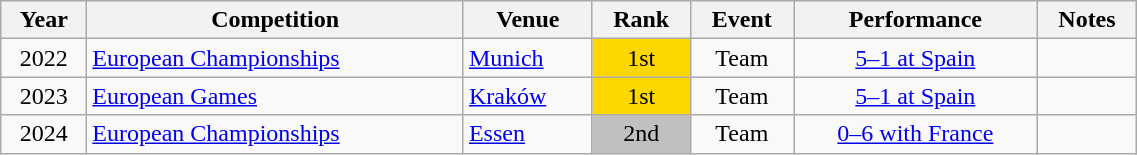<table class="wikitable" width=60% style="font-size:100%; text-align:center;">
<tr>
<th>Year</th>
<th>Competition</th>
<th>Venue</th>
<th>Rank</th>
<th>Event</th>
<th>Performance</th>
<th>Notes</th>
</tr>
<tr>
<td rowspan=1>2022</td>
<td rowspan=1 align=left><a href='#'>European Championships</a></td>
<td rowspan=1 align=left> <a href='#'>Munich</a></td>
<td bgcolor=gold>1st</td>
<td>Team</td>
<td><a href='#'>5–1 at Spain</a></td>
<td></td>
</tr>
<tr>
<td rowspan=1>2023</td>
<td rowspan=1 align=left><a href='#'>European Games</a></td>
<td rowspan=1 align=left> <a href='#'>Kraków</a></td>
<td bgcolor=gold>1st</td>
<td>Team</td>
<td><a href='#'>5–1 at Spain</a></td>
<td></td>
</tr>
<tr>
<td rowspan=1>2024</td>
<td rowspan=1 align=left><a href='#'>European Championships</a></td>
<td rowspan=1 align=left> <a href='#'>Essen</a></td>
<td bgcolor=silver>2nd</td>
<td>Team</td>
<td><a href='#'>0–6 with France</a></td>
<td></td>
</tr>
</table>
